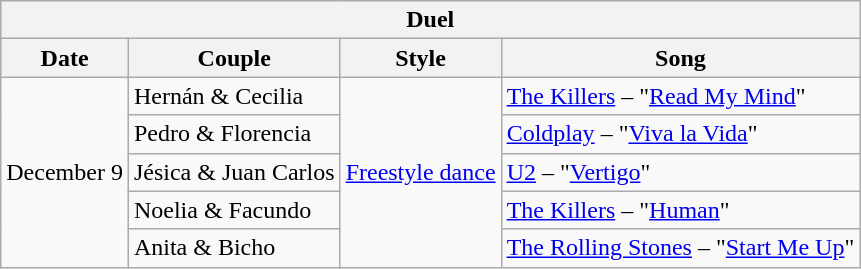<table class="wikitable collapsible collapsed">
<tr>
<th colspan="10" style="text-align:center;"><strong>Duel</strong></th>
</tr>
<tr>
<th>Date</th>
<th>Couple</th>
<th>Style</th>
<th>Song</th>
</tr>
<tr>
<td rowspan="5">December 9</td>
<td>Hernán & Cecilia</td>
<td rowspan="5"><a href='#'>Freestyle dance</a></td>
<td><a href='#'>The Killers</a> – "<a href='#'>Read My Mind</a>"</td>
</tr>
<tr>
<td>Pedro & Florencia</td>
<td><a href='#'>Coldplay</a> – "<a href='#'>Viva la Vida</a>"</td>
</tr>
<tr>
<td>Jésica & Juan Carlos</td>
<td><a href='#'>U2</a> – "<a href='#'>Vertigo</a>"</td>
</tr>
<tr>
<td>Noelia & Facundo</td>
<td><a href='#'>The Killers</a> – "<a href='#'>Human</a>"</td>
</tr>
<tr>
<td>Anita & Bicho</td>
<td><a href='#'>The Rolling Stones</a> – "<a href='#'>Start Me Up</a>"</td>
</tr>
</table>
